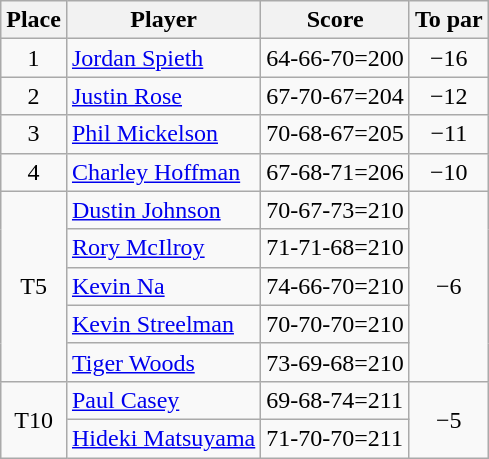<table class="wikitable">
<tr>
<th>Place</th>
<th>Player</th>
<th>Score</th>
<th>To par</th>
</tr>
<tr>
<td align=center>1</td>
<td> <a href='#'>Jordan Spieth</a></td>
<td>64-66-70=200</td>
<td align=center>−16</td>
</tr>
<tr>
<td align=center>2</td>
<td> <a href='#'>Justin Rose</a></td>
<td>67-70-67=204</td>
<td align=center>−12</td>
</tr>
<tr>
<td align=center>3</td>
<td> <a href='#'>Phil Mickelson</a></td>
<td>70-68-67=205</td>
<td align=center>−11</td>
</tr>
<tr>
<td align=center>4</td>
<td> <a href='#'>Charley Hoffman</a></td>
<td>67-68-71=206</td>
<td align=center>−10</td>
</tr>
<tr>
<td rowspan=5 align=center>T5</td>
<td> <a href='#'>Dustin Johnson</a></td>
<td>70-67-73=210</td>
<td rowspan=5 align=center>−6</td>
</tr>
<tr>
<td> <a href='#'>Rory McIlroy</a></td>
<td>71-71-68=210</td>
</tr>
<tr>
<td> <a href='#'>Kevin Na</a></td>
<td>74-66-70=210</td>
</tr>
<tr>
<td> <a href='#'>Kevin Streelman</a></td>
<td>70-70-70=210</td>
</tr>
<tr>
<td> <a href='#'>Tiger Woods</a></td>
<td>73-69-68=210</td>
</tr>
<tr>
<td rowspan=2 align=center>T10</td>
<td> <a href='#'>Paul Casey</a></td>
<td>69-68-74=211</td>
<td rowspan=2 align=center>−5</td>
</tr>
<tr>
<td> <a href='#'>Hideki Matsuyama</a></td>
<td>71-70-70=211</td>
</tr>
</table>
